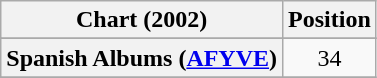<table class="wikitable plainrowheaders sortable" style="text-align:center;">
<tr>
<th>Chart (2002)</th>
<th>Position</th>
</tr>
<tr>
</tr>
<tr>
</tr>
<tr>
</tr>
<tr>
</tr>
<tr>
</tr>
<tr>
</tr>
<tr>
<th scope="row">Spanish Albums (<a href='#'>AFYVE</a>)</th>
<td>34</td>
</tr>
<tr>
</tr>
</table>
